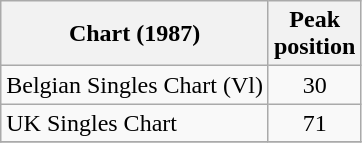<table class="wikitable sortable">
<tr>
<th>Chart (1987)</th>
<th>Peak<br>position</th>
</tr>
<tr>
<td align="left">Belgian Singles Chart (Vl)</td>
<td align="center">30</td>
</tr>
<tr>
<td align="left">UK Singles Chart</td>
<td align="center">71</td>
</tr>
<tr>
</tr>
</table>
